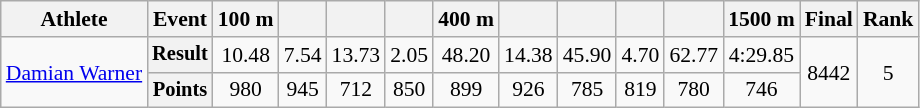<table class="wikitable" style="font-size:90%">
<tr>
<th>Athlete</th>
<th>Event</th>
<th>100 m</th>
<th></th>
<th></th>
<th></th>
<th>400 m</th>
<th></th>
<th></th>
<th></th>
<th></th>
<th>1500 m</th>
<th>Final</th>
<th>Rank</th>
</tr>
<tr align=center>
<td rowspan=2 align=left><a href='#'>Damian Warner</a></td>
<th style="font-size:95%">Result</th>
<td>10.48</td>
<td>7.54</td>
<td>13.73</td>
<td>2.05</td>
<td>48.20</td>
<td>14.38</td>
<td>45.90</td>
<td>4.70</td>
<td>62.77</td>
<td>4:29.85</td>
<td rowspan=2>8442</td>
<td rowspan=2>5</td>
</tr>
<tr align=center>
<th style="font-size:95%">Points</th>
<td>980</td>
<td>945</td>
<td>712</td>
<td>850</td>
<td>899</td>
<td>926</td>
<td>785</td>
<td>819</td>
<td>780</td>
<td>746</td>
</tr>
</table>
